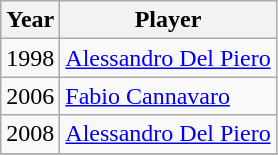<table class="wikitable">
<tr>
<th>Year</th>
<th>Player</th>
</tr>
<tr>
<td>1998</td>
<td> <a href='#'>Alessandro Del Piero</a></td>
</tr>
<tr>
<td>2006</td>
<td> <a href='#'>Fabio Cannavaro</a></td>
</tr>
<tr>
<td>2008</td>
<td> <a href='#'>Alessandro Del Piero</a></td>
</tr>
<tr>
</tr>
</table>
